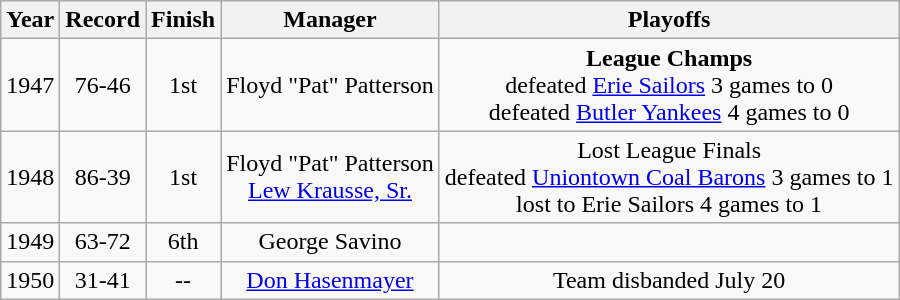<table class="wikitable">
<tr>
<th>Year</th>
<th>Record</th>
<th>Finish</th>
<th>Manager</th>
<th>Playoffs</th>
</tr>
<tr align=center>
<td>1947</td>
<td>76-46</td>
<td>1st</td>
<td>Floyd "Pat" Patterson</td>
<td><strong>League Champs</strong><br> defeated <a href='#'>Erie Sailors</a> 3 games to 0<br>defeated <a href='#'>Butler Yankees</a> 4 games to 0</td>
</tr>
<tr align=center>
<td>1948</td>
<td>86-39</td>
<td>1st</td>
<td>Floyd "Pat" Patterson<br><a href='#'>Lew Krausse, Sr.</a></td>
<td>Lost League Finals<br>defeated <a href='#'>Uniontown Coal Barons</a>  3 games to 1<br>lost to Erie Sailors 4 games to 1</td>
</tr>
<tr align=center>
<td>1949</td>
<td>63-72</td>
<td>6th</td>
<td>George Savino</td>
<td></td>
</tr>
<tr align=center>
<td>1950</td>
<td>31-41</td>
<td>--</td>
<td><a href='#'>Don Hasenmayer</a></td>
<td>Team disbanded July 20</td>
</tr>
</table>
